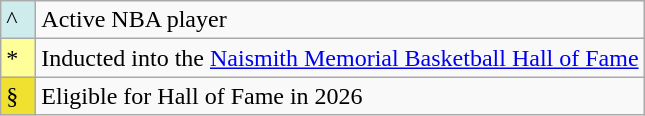<table class="wikitable">
<tr>
<td style="background:#CFECEC; width:1em">^</td>
<td>Active NBA player</td>
</tr>
<tr>
<td style="background:#FFFF99; width:1em">*</td>
<td>Inducted into the <a href='#'>Naismith Memorial Basketball Hall of Fame</a></td>
</tr>
<tr>
<td style="background:#F0E130; width:1em">§</td>
<td>Eligible for Hall of Fame in 2026</td>
</tr>
</table>
